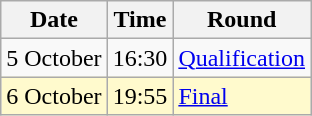<table class="wikitable">
<tr>
<th>Date</th>
<th>Time</th>
<th>Round</th>
</tr>
<tr>
<td>5 October</td>
<td>16:30</td>
<td><a href='#'>Qualification</a></td>
</tr>
<tr style=background:lemonchiffon>
<td>6 October</td>
<td>19:55</td>
<td><a href='#'>Final</a></td>
</tr>
</table>
